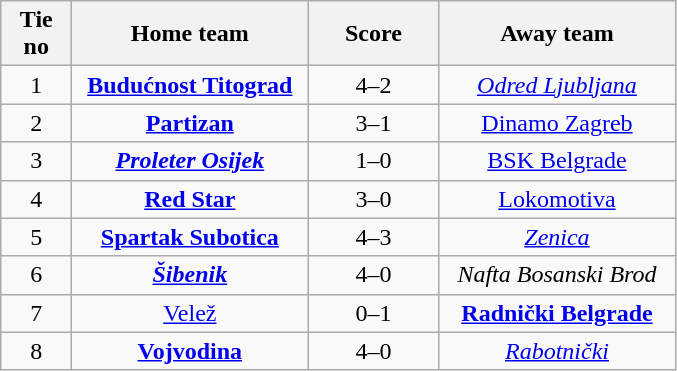<table class="wikitable" style="text-align: center">
<tr>
<th width=40>Tie no</th>
<th width=150>Home team</th>
<th width=80>Score</th>
<th width=150>Away team</th>
</tr>
<tr>
<td>1</td>
<td><strong><a href='#'>Budućnost Titograd</a></strong></td>
<td>4–2</td>
<td><em><a href='#'>Odred Ljubljana</a></em></td>
</tr>
<tr>
<td>2</td>
<td><strong><a href='#'>Partizan</a></strong></td>
<td>3–1</td>
<td><a href='#'>Dinamo Zagreb</a></td>
</tr>
<tr>
<td>3</td>
<td><strong><em><a href='#'>Proleter Osijek</a></em></strong></td>
<td>1–0</td>
<td><a href='#'>BSK Belgrade</a></td>
</tr>
<tr>
<td>4</td>
<td><strong><a href='#'>Red Star</a></strong></td>
<td>3–0</td>
<td><a href='#'>Lokomotiva</a></td>
</tr>
<tr>
<td>5</td>
<td><strong><a href='#'>Spartak Subotica</a></strong></td>
<td>4–3</td>
<td><em><a href='#'>Zenica</a></em></td>
</tr>
<tr>
<td>6</td>
<td><strong><em><a href='#'>Šibenik</a></em></strong></td>
<td>4–0</td>
<td><em>Nafta Bosanski Brod</em></td>
</tr>
<tr>
<td>7</td>
<td><a href='#'>Velež</a></td>
<td>0–1</td>
<td><strong><a href='#'>Radnički Belgrade</a></strong></td>
</tr>
<tr>
<td>8</td>
<td><strong><a href='#'>Vojvodina</a></strong></td>
<td>4–0</td>
<td><em><a href='#'>Rabotnički</a></em></td>
</tr>
</table>
